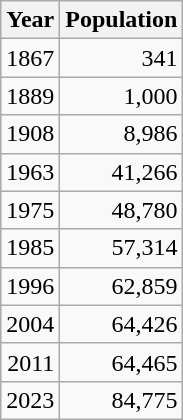<table class="wikitable">
<tr>
<th>Year</th>
<th>Population</th>
</tr>
<tr align="right">
<td>1867</td>
<td>341</td>
</tr>
<tr align="right">
<td>1889</td>
<td>1,000</td>
</tr>
<tr align="right">
<td>1908</td>
<td>8,986</td>
</tr>
<tr align="right">
<td>1963</td>
<td>41,266</td>
</tr>
<tr align="right">
<td>1975</td>
<td>48,780</td>
</tr>
<tr align="right">
<td>1985</td>
<td>57,314</td>
</tr>
<tr align="right">
<td>1996</td>
<td>62,859</td>
</tr>
<tr align="right">
<td>2004</td>
<td>64,426</td>
</tr>
<tr align="right">
<td>2011</td>
<td>64,465</td>
</tr>
<tr align="right">
<td>2023</td>
<td>84,775</td>
</tr>
</table>
